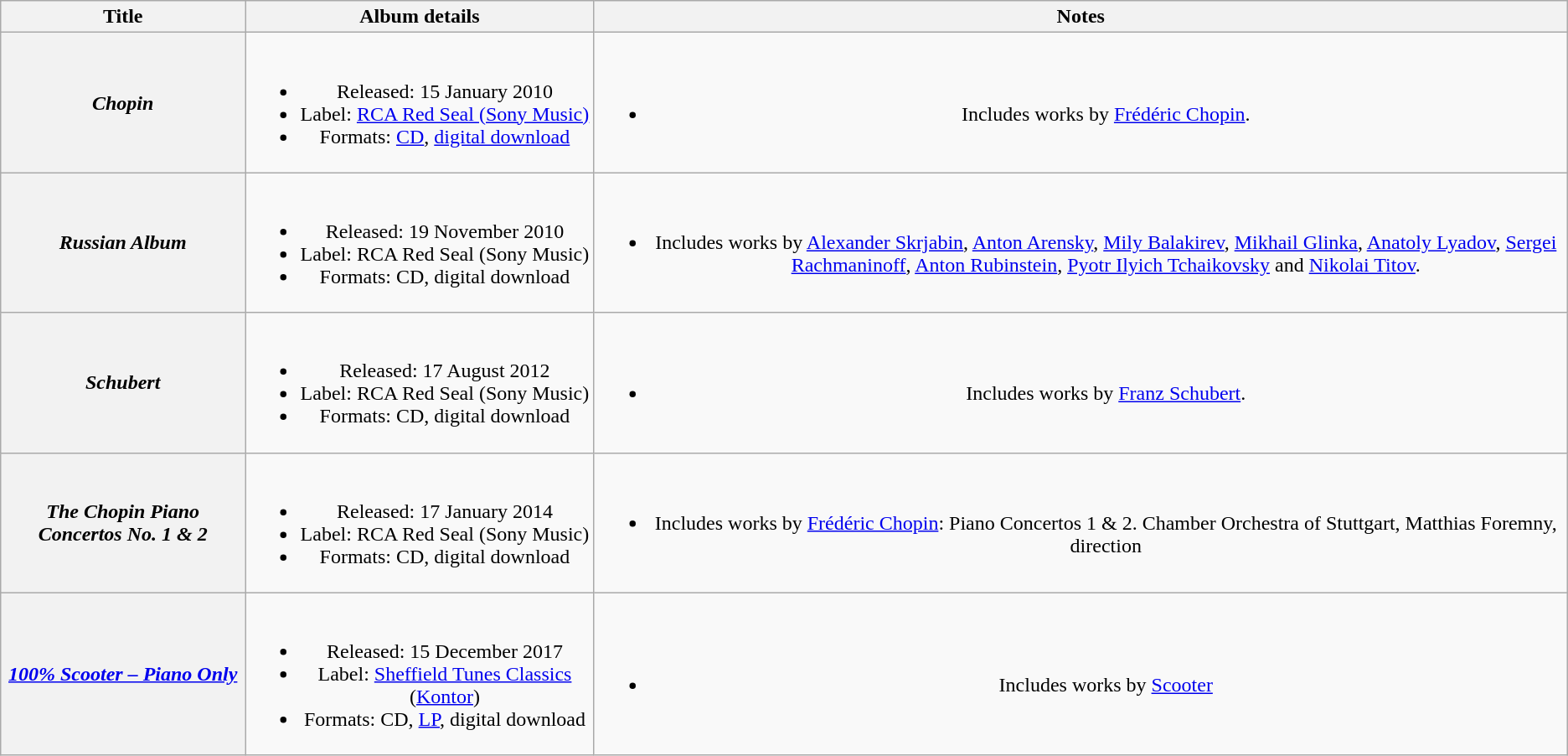<table class="wikitable plainrowheaders" style="text-align:center;">
<tr>
<th scope="col" rowspan="1" style="width:14em;">Title</th>
<th scope="col" rowspan="1" style="width:20em;">Album details</th>
<th scope="col" rowspan="1" style="width:60em;">Notes</th>
</tr>
<tr>
<th scope="row"><em>Chopin</em></th>
<td><br><ul><li>Released: 15 January 2010</li><li>Label: <a href='#'>RCA Red Seal (Sony Music)</a></li><li>Formats: <a href='#'>CD</a>, <a href='#'>digital download</a></li></ul></td>
<td><br><ul><li>Includes works by <a href='#'>Frédéric Chopin</a>.</li></ul></td>
</tr>
<tr>
<th scope="row"><em>Russian Album</em></th>
<td><br><ul><li>Released: 19 November 2010</li><li>Label: RCA Red Seal (Sony Music)</li><li>Formats: CD, digital download</li></ul></td>
<td><br><ul><li>Includes works by <a href='#'>Alexander Skrjabin</a>, <a href='#'>Anton Arensky</a>, <a href='#'>Mily Balakirev</a>, <a href='#'>Mikhail Glinka</a>, <a href='#'>Anatoly Lyadov</a>, <a href='#'>Sergei Rachmaninoff</a>, <a href='#'>Anton Rubinstein</a>, <a href='#'>Pyotr Ilyich Tchaikovsky</a> and <a href='#'>Nikolai Titov</a>.</li></ul></td>
</tr>
<tr>
<th scope="row"><em>Schubert</em></th>
<td><br><ul><li>Released: 17 August 2012</li><li>Label: RCA Red Seal (Sony Music)</li><li>Formats: CD, digital download</li></ul></td>
<td><br><ul><li>Includes works by <a href='#'>Franz Schubert</a>.</li></ul></td>
</tr>
<tr>
<th scope="row"><em>The Chopin Piano Concertos No. 1 & 2</em></th>
<td><br><ul><li>Released: 17 January 2014</li><li>Label: RCA Red Seal (Sony Music)</li><li>Formats: CD, digital download</li></ul></td>
<td><br><ul><li>Includes works by <a href='#'>Frédéric Chopin</a>: Piano Concertos 1 & 2. Chamber Orchestra of Stuttgart, Matthias Foremny, direction</li></ul></td>
</tr>
<tr>
<th scope="row"><em><a href='#'>100% Scooter – Piano Only</a></em></th>
<td><br><ul><li>Released: 15 December 2017</li><li>Label: <a href='#'>Sheffield Tunes Classics</a> (<a href='#'>Kontor</a>)</li><li>Formats: CD, <a href='#'>LP</a>, digital download</li></ul></td>
<td><br><ul><li>Includes works by <a href='#'>Scooter</a></li></ul></td>
</tr>
</table>
